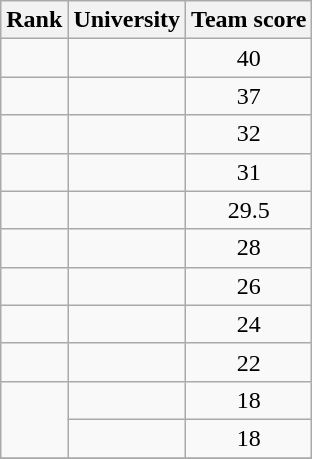<table class="wikitable sortable" style=" text-align:center">
<tr>
<th>Rank</th>
<th>University</th>
<th>Team score</th>
</tr>
<tr>
<td></td>
<td></td>
<td>40</td>
</tr>
<tr>
<td></td>
<td></td>
<td>37</td>
</tr>
<tr>
<td></td>
<td></td>
<td>32</td>
</tr>
<tr>
<td></td>
<td></td>
<td>31</td>
</tr>
<tr>
<td></td>
<td></td>
<td>29.5</td>
</tr>
<tr>
<td></td>
<td></td>
<td>28</td>
</tr>
<tr>
<td></td>
<td></td>
<td>26</td>
</tr>
<tr>
<td></td>
<td></td>
<td>24</td>
</tr>
<tr>
<td></td>
<td></td>
<td>22</td>
</tr>
<tr>
<td rowspan=2></td>
<td></td>
<td>18</td>
</tr>
<tr>
<td></td>
<td>18</td>
</tr>
<tr>
</tr>
</table>
